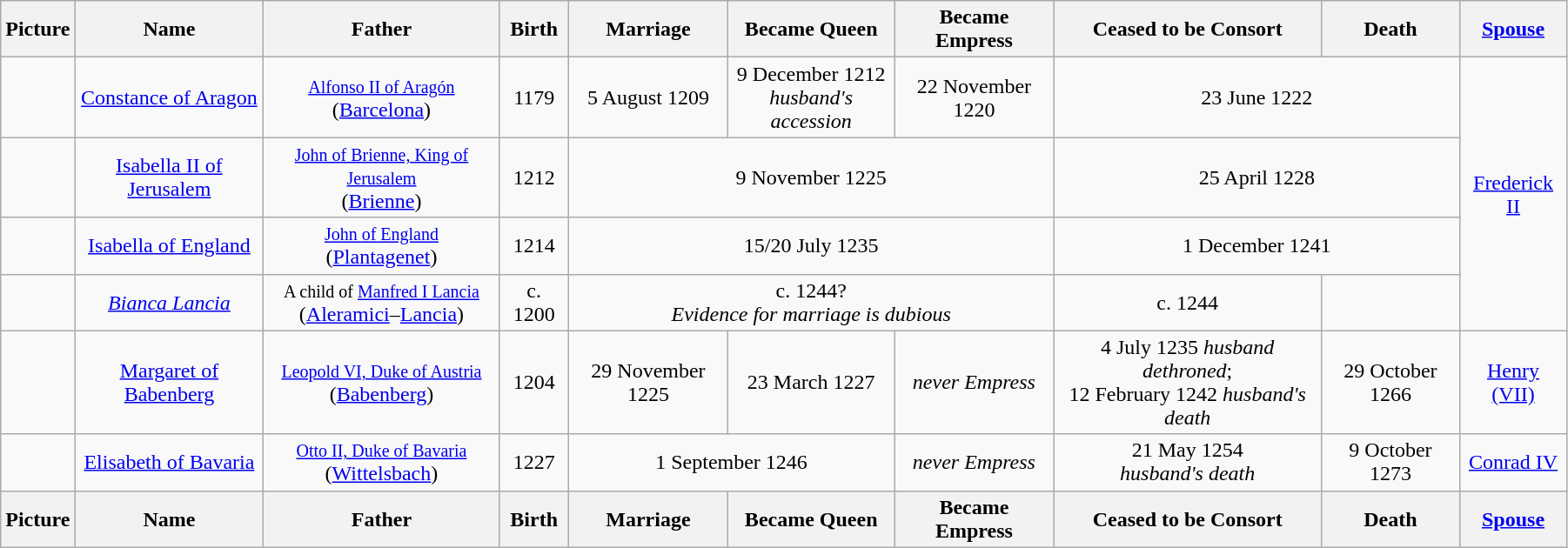<table width=95% class="wikitable">
<tr>
<th>Picture</th>
<th>Name</th>
<th>Father</th>
<th>Birth</th>
<th>Marriage</th>
<th>Became Queen</th>
<th>Became Empress</th>
<th>Ceased to be Consort</th>
<th>Death</th>
<th><a href='#'>Spouse</a></th>
</tr>
<tr>
<td align="center"></td>
<td align="center"><a href='#'>Constance of Aragon</a></td>
<td align="center"><small><a href='#'>Alfonso II of Aragón</a></small><br>(<a href='#'>Barcelona</a>)</td>
<td align="center">1179</td>
<td align="center">5 August 1209</td>
<td align="center">9 December 1212<br><em>husband's accession</em></td>
<td align="center">22 November 1220</td>
<td align="center" colspan="2">23 June 1222</td>
<td align="center" rowspan="4"><a href='#'>Frederick II</a></td>
</tr>
<tr>
<td align=center></td>
<td align=center><a href='#'>Isabella II of Jerusalem</a></td>
<td align="center"><small><a href='#'>John of Brienne, King of Jerusalem</a></small><br>(<a href='#'>Brienne</a>)</td>
<td align="center">1212</td>
<td align="center" colspan="3">9 November 1225</td>
<td align="center" colspan="2">25 April 1228</td>
</tr>
<tr>
<td align=center></td>
<td align=center><a href='#'>Isabella of England</a></td>
<td align="center"><small><a href='#'>John of England</a></small><br>(<a href='#'>Plantagenet</a>)</td>
<td align="center">1214</td>
<td align="center" colspan="3">15/20 July 1235</td>
<td align="center" colspan="2">1 December 1241</td>
</tr>
<tr>
<td align=center></td>
<td align=center><em><a href='#'>Bianca Lancia</a></em></td>
<td align=center><small>A child of <a href='#'>Manfred I Lancia</a></small><br>(<a href='#'>Aleramici</a>–<a href='#'>Lancia</a>)</td>
<td align=center>c. 1200</td>
<td align="center" colspan="3">c. 1244?<br><em>Evidence for marriage is dubious</em></td>
<td align=center>c. 1244</td>
</tr>
<tr>
<td align=center></td>
<td align=center><a href='#'>Margaret of Babenberg</a></td>
<td align="center"><small><a href='#'>Leopold VI, Duke of Austria</a></small><br>(<a href='#'>Babenberg</a>)</td>
<td align="center">1204</td>
<td align="center">29 November 1225</td>
<td align="center">23 March 1227</td>
<td align="center"><em>never Empress</em></td>
<td align="center">4 July 1235 <em>husband dethroned</em>;<br> 12 February 1242 <em>husband's death</em></td>
<td align="center">29 October 1266</td>
<td align="center"><a href='#'>Henry (VII)</a></td>
</tr>
<tr>
<td align=center></td>
<td align=center><a href='#'>Elisabeth of Bavaria</a></td>
<td align="center"><small><a href='#'>Otto II, Duke of Bavaria</a></small><br>(<a href='#'>Wittelsbach</a>)</td>
<td align="center">1227</td>
<td align="center" colspan="2">1 September 1246</td>
<td align="center"><em>never Empress</em></td>
<td align="center">21 May 1254<br><em>husband's death</em></td>
<td align="center">9 October 1273</td>
<td align="center"><a href='#'>Conrad IV</a></td>
</tr>
<tr>
<th>Picture</th>
<th>Name</th>
<th>Father</th>
<th>Birth</th>
<th>Marriage</th>
<th>Became Queen</th>
<th>Became Empress</th>
<th>Ceased to be Consort</th>
<th>Death</th>
<th><a href='#'>Spouse</a></th>
</tr>
</table>
